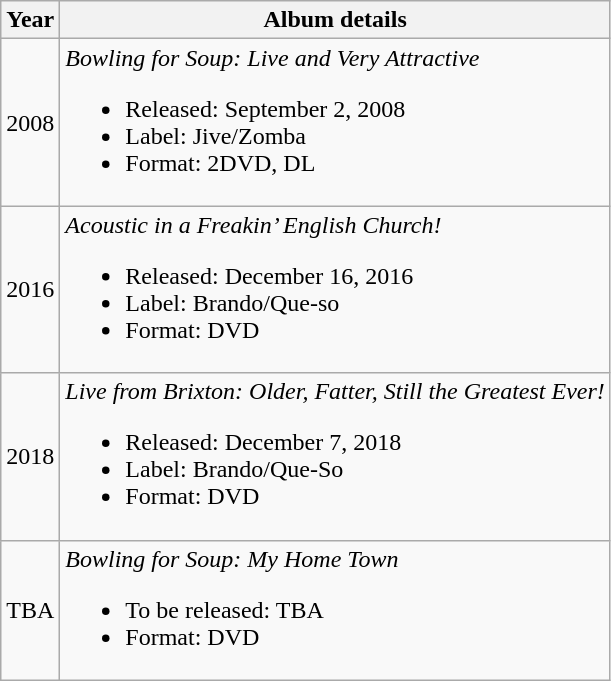<table class="wikitable" style="white-space:nowrap;">
<tr>
<th>Year</th>
<th style="width:250px;">Album details</th>
</tr>
<tr>
<td>2008</td>
<td align="left"><em>Bowling for Soup: Live and Very Attractive</em><br><ul><li>Released: September 2, 2008</li><li>Label: Jive/Zomba</li><li>Format: 2DVD, DL</li></ul></td>
</tr>
<tr>
<td>2016</td>
<td align="left"><em>Acoustic in a Freakin’ English Church!</em><br><ul><li>Released: December 16, 2016</li><li>Label: Brando/Que-so</li><li>Format: DVD</li></ul></td>
</tr>
<tr>
<td>2018</td>
<td align="left"><em>Live from Brixton: Older, Fatter, Still the Greatest Ever!</em><br><ul><li>Released: December 7, 2018</li><li>Label: Brando/Que-So</li><li>Format: DVD</li></ul></td>
</tr>
<tr>
<td>TBA</td>
<td align="left"><em>Bowling for Soup: My Home Town</em><br><ul><li>To be released: TBA</li><li>Format: DVD</li></ul></td>
</tr>
</table>
